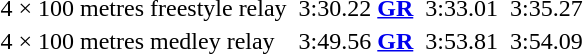<table>
<tr>
<td>4 × 100 metres freestyle relay</td>
<td></td>
<td>3:30.22 <strong><a href='#'>GR</a></strong></td>
<td></td>
<td>3:33.01</td>
<td></td>
<td>3:35.27</td>
</tr>
<tr>
<td>4 × 100 metres medley relay</td>
<td></td>
<td>3:49.56 <strong><a href='#'>GR</a></strong></td>
<td></td>
<td>3:53.81</td>
<td></td>
<td>3:54.09</td>
</tr>
</table>
